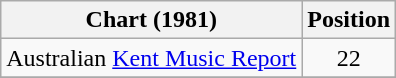<table class="wikitable plainrowheaders">
<tr>
<th scope="col">Chart (1981)</th>
<th scope="col">Position</th>
</tr>
<tr>
<td>Australian <a href='#'>Kent Music Report</a></td>
<td style="text-align:center;">22</td>
</tr>
<tr>
</tr>
</table>
